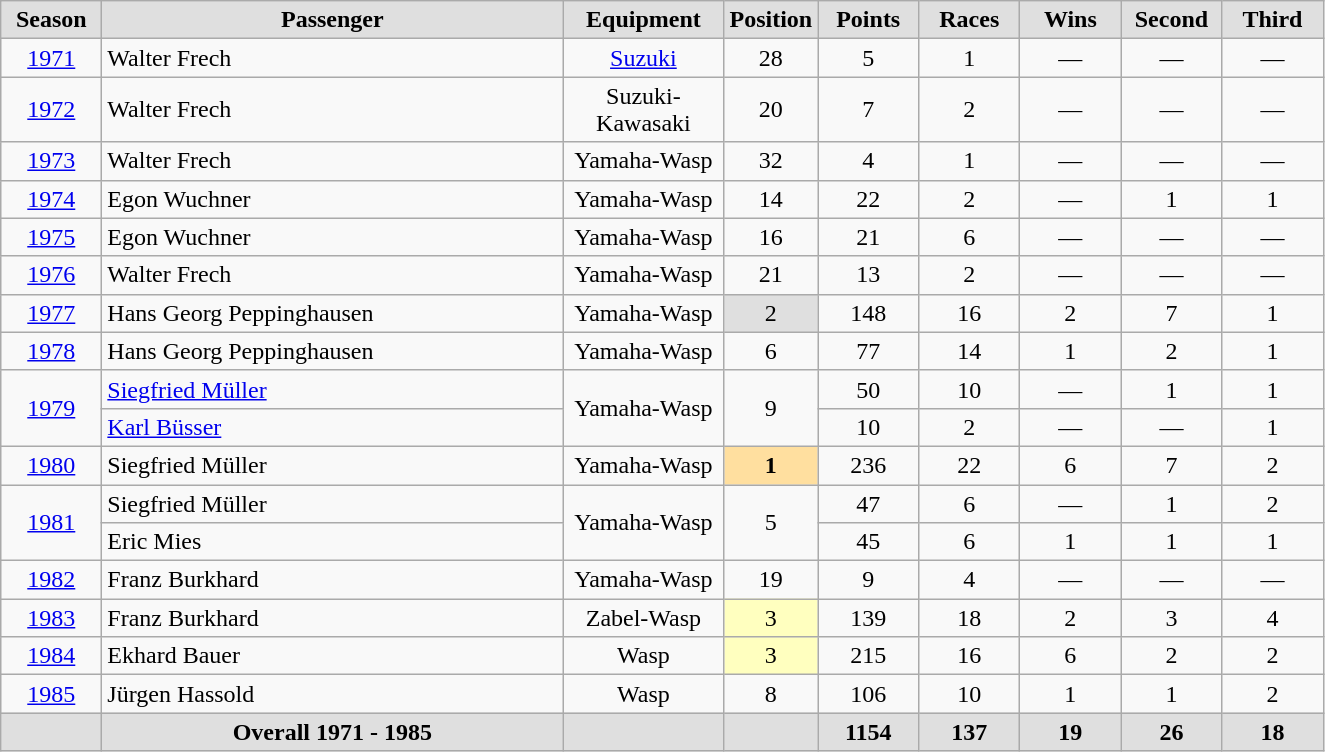<table class="wikitable">
<tr align="center" style="background:#dfdfdf;">
<td width="60"><strong>Season</strong></td>
<td width="300"><strong>Passenger</strong></td>
<td width="100"><strong>Equipment</strong></td>
<td width="30"><strong>Position</strong></td>
<td width="60"><strong>Points</strong></td>
<td width="60"><strong>Races</strong></td>
<td width="60"><strong>Wins</strong></td>
<td width="60"><strong>Second</strong></td>
<td width="60"><strong>Third</strong></td>
</tr>
<tr align="center">
<td><a href='#'>1971</a></td>
<td align="left">Walter Frech</td>
<td><a href='#'>Suzuki</a></td>
<td>28</td>
<td>5</td>
<td>1</td>
<td>—</td>
<td>—</td>
<td>—</td>
</tr>
<tr align="center">
<td><a href='#'>1972</a></td>
<td align="left">Walter Frech</td>
<td>Suzuki-Kawasaki</td>
<td>20</td>
<td>7</td>
<td>2</td>
<td>—</td>
<td>—</td>
<td>—</td>
</tr>
<tr align="center">
<td><a href='#'>1973</a></td>
<td align="left">Walter Frech</td>
<td>Yamaha-Wasp</td>
<td>32</td>
<td>4</td>
<td>1</td>
<td>—</td>
<td>—</td>
<td>—</td>
</tr>
<tr align="center">
<td><a href='#'>1974</a></td>
<td align="left">Egon Wuchner</td>
<td>Yamaha-Wasp</td>
<td>14</td>
<td>22</td>
<td>2</td>
<td>—</td>
<td>1</td>
<td>1</td>
</tr>
<tr align="center">
<td><a href='#'>1975</a></td>
<td align="left">Egon Wuchner</td>
<td>Yamaha-Wasp</td>
<td>16</td>
<td>21</td>
<td>6</td>
<td>—</td>
<td>—</td>
<td>—</td>
</tr>
<tr align="center">
<td><a href='#'>1976</a></td>
<td align="left">Walter Frech</td>
<td>Yamaha-Wasp</td>
<td>21</td>
<td>13</td>
<td>2</td>
<td>—</td>
<td>—</td>
<td>—</td>
</tr>
<tr align="center">
<td><a href='#'>1977</a></td>
<td align="left">Hans Georg Peppinghausen</td>
<td>Yamaha-Wasp</td>
<td style="background:#dfdfdf;">2</td>
<td>148</td>
<td>16</td>
<td>2</td>
<td>7</td>
<td>1</td>
</tr>
<tr align="center">
<td><a href='#'>1978</a></td>
<td align="left">Hans Georg Peppinghausen</td>
<td>Yamaha-Wasp</td>
<td>6</td>
<td>77</td>
<td>14</td>
<td>1</td>
<td>2</td>
<td>1</td>
</tr>
<tr align="center">
<td rowspan=2><a href='#'>1979</a></td>
<td align="left"><a href='#'>Siegfried Müller</a></td>
<td rowspan=2>Yamaha-Wasp</td>
<td rowspan=2>9</td>
<td>50</td>
<td>10</td>
<td>—</td>
<td>1</td>
<td>1</td>
</tr>
<tr align="center">
<td align="left"> <a href='#'>Karl Büsser</a></td>
<td>10</td>
<td>2</td>
<td>—</td>
<td>—</td>
<td>1</td>
</tr>
<tr align="center">
<td><a href='#'>1980</a></td>
<td align="left">Siegfried Müller</td>
<td>Yamaha-Wasp</td>
<td style="background:#ffdf9f;"><strong>1</strong></td>
<td>236</td>
<td>22</td>
<td>6</td>
<td>7</td>
<td>2</td>
</tr>
<tr align="center">
<td rowspan=2><a href='#'>1981</a></td>
<td align="left">Siegfried Müller</td>
<td rowspan=2>Yamaha-Wasp</td>
<td rowspan=2>5</td>
<td>47</td>
<td>6</td>
<td>—</td>
<td>1</td>
<td>2</td>
</tr>
<tr align="center">
<td align="left">Eric Mies</td>
<td>45</td>
<td>6</td>
<td>1</td>
<td>1</td>
<td>1</td>
</tr>
<tr align="center">
<td><a href='#'>1982</a></td>
<td align="left">Franz Burkhard</td>
<td>Yamaha-Wasp</td>
<td>19</td>
<td>9</td>
<td>4</td>
<td>—</td>
<td>—</td>
<td>—</td>
</tr>
<tr align="center">
<td><a href='#'>1983</a></td>
<td align="left">Franz Burkhard</td>
<td>Zabel-Wasp</td>
<td style="background:#ffffbf;">3</td>
<td>139</td>
<td>18</td>
<td>2</td>
<td>3</td>
<td>4</td>
</tr>
<tr align="center">
<td><a href='#'>1984</a></td>
<td align="left">Ekhard Bauer</td>
<td>Wasp</td>
<td style="background:#ffffbf;">3</td>
<td>215</td>
<td>16</td>
<td>6</td>
<td>2</td>
<td>2</td>
</tr>
<tr align="center">
<td><a href='#'>1985</a></td>
<td align="left">Jürgen Hassold</td>
<td>Wasp</td>
<td>8</td>
<td>106</td>
<td>10</td>
<td>1</td>
<td>1</td>
<td>2</td>
</tr>
<tr align="center" style="background:#dfdfdf;">
<td></td>
<td align="center"><strong>Overall 1971 - 1985</strong></td>
<td></td>
<td></td>
<td><strong>1154</strong></td>
<td><strong>137</strong></td>
<td><strong>19</strong></td>
<td><strong>26</strong></td>
<td><strong>18</strong></td>
</tr>
</table>
